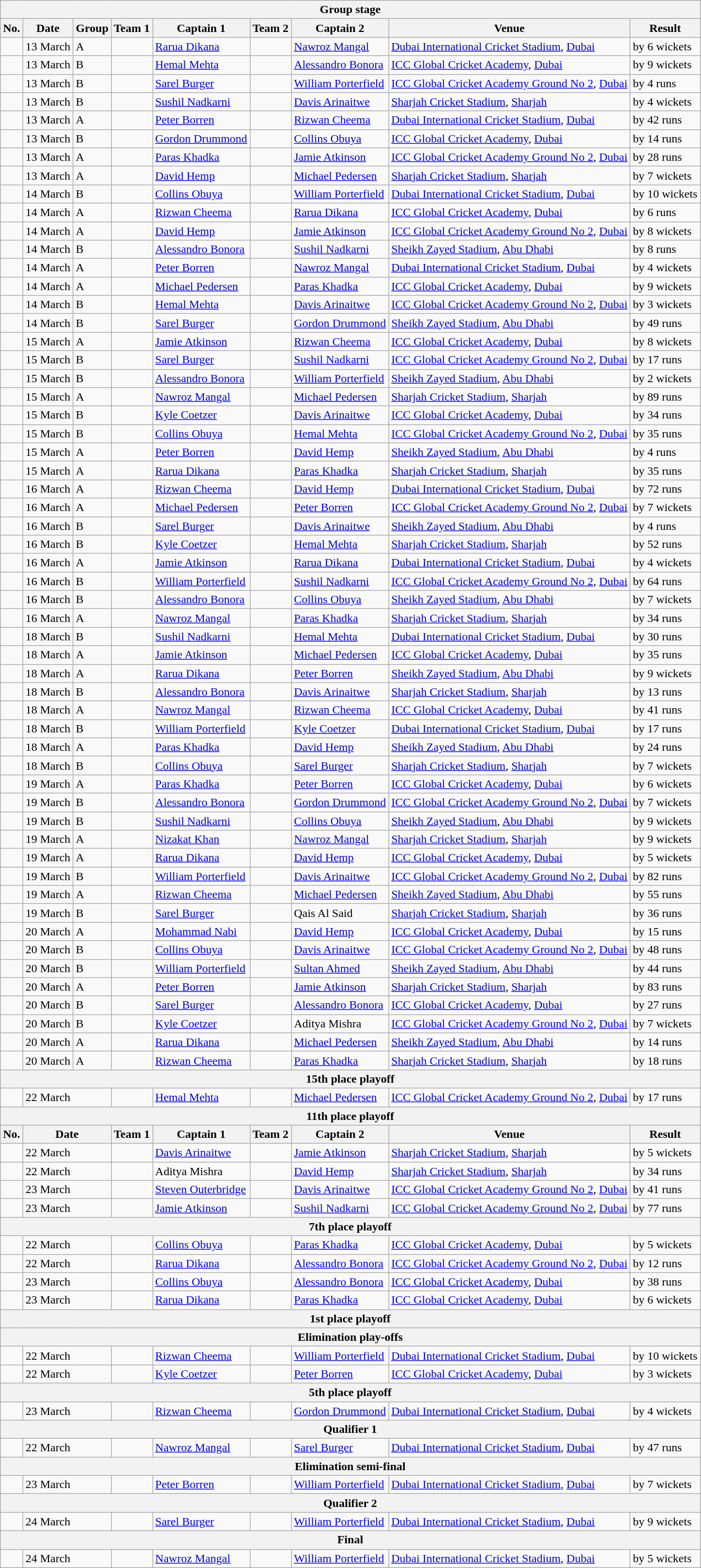<table class="wikitable">
<tr>
<th colspan="9">Group stage</th>
</tr>
<tr>
<th>No.</th>
<th>Date</th>
<th>Group</th>
<th>Team 1</th>
<th>Captain 1</th>
<th>Team 2</th>
<th>Captain 2</th>
<th>Venue</th>
<th>Result</th>
</tr>
<tr>
<td></td>
<td>13 March</td>
<td>A</td>
<td></td>
<td><a href='#'>Rarua Dikana</a></td>
<td></td>
<td><a href='#'>Nawroz Mangal</a></td>
<td><a href='#'>Dubai International Cricket Stadium</a>, <a href='#'>Dubai</a></td>
<td> by 6 wickets</td>
</tr>
<tr>
<td></td>
<td>13 March</td>
<td>B</td>
<td></td>
<td><a href='#'>Hemal Mehta</a></td>
<td></td>
<td><a href='#'>Alessandro Bonora</a></td>
<td><a href='#'>ICC Global Cricket Academy</a>, <a href='#'>Dubai</a></td>
<td> by 9 wickets</td>
</tr>
<tr>
<td></td>
<td>13 March</td>
<td>B</td>
<td></td>
<td><a href='#'>Sarel Burger</a></td>
<td></td>
<td><a href='#'>William Porterfield</a></td>
<td><a href='#'>ICC Global Cricket Academy Ground No 2</a>, <a href='#'>Dubai</a></td>
<td> by 4 runs</td>
</tr>
<tr>
<td></td>
<td>13 March</td>
<td>B</td>
<td></td>
<td><a href='#'>Sushil Nadkarni</a></td>
<td></td>
<td><a href='#'>Davis Arinaitwe</a></td>
<td><a href='#'>Sharjah Cricket Stadium</a>, <a href='#'>Sharjah</a></td>
<td> by 4 wickets</td>
</tr>
<tr>
<td></td>
<td>13 March</td>
<td>A</td>
<td></td>
<td><a href='#'>Peter Borren</a></td>
<td></td>
<td><a href='#'>Rizwan Cheema</a></td>
<td><a href='#'>Dubai International Cricket Stadium</a>, <a href='#'>Dubai</a></td>
<td> by 42 runs</td>
</tr>
<tr>
<td></td>
<td>13 March</td>
<td>B</td>
<td></td>
<td><a href='#'>Gordon Drummond</a></td>
<td></td>
<td><a href='#'>Collins Obuya</a></td>
<td><a href='#'>ICC Global Cricket Academy</a>, <a href='#'>Dubai</a></td>
<td> by 14 runs</td>
</tr>
<tr>
<td></td>
<td>13 March</td>
<td>A</td>
<td></td>
<td><a href='#'>Paras Khadka</a></td>
<td></td>
<td><a href='#'>Jamie Atkinson</a></td>
<td><a href='#'>ICC Global Cricket Academy Ground No 2</a>, <a href='#'>Dubai</a></td>
<td> by 28 runs</td>
</tr>
<tr>
<td></td>
<td>13 March</td>
<td>A</td>
<td></td>
<td><a href='#'>David Hemp</a></td>
<td></td>
<td><a href='#'>Michael Pedersen</a></td>
<td><a href='#'>Sharjah Cricket Stadium</a>, <a href='#'>Sharjah</a></td>
<td> by 7 wickets</td>
</tr>
<tr>
<td></td>
<td>14 March</td>
<td>B</td>
<td></td>
<td><a href='#'>Collins Obuya</a></td>
<td></td>
<td><a href='#'>William Porterfield</a></td>
<td><a href='#'>Dubai International Cricket Stadium</a>, <a href='#'>Dubai</a></td>
<td> by 10 wickets</td>
</tr>
<tr>
<td></td>
<td>14 March</td>
<td>A</td>
<td></td>
<td><a href='#'>Rizwan Cheema</a></td>
<td></td>
<td><a href='#'>Rarua Dikana</a></td>
<td><a href='#'>ICC Global Cricket Academy</a>, <a href='#'>Dubai</a></td>
<td> by 6 runs</td>
</tr>
<tr>
<td></td>
<td>14 March</td>
<td>A</td>
<td></td>
<td><a href='#'>David Hemp</a></td>
<td></td>
<td><a href='#'>Jamie Atkinson</a></td>
<td><a href='#'>ICC Global Cricket Academy Ground No 2</a>, <a href='#'>Dubai</a></td>
<td> by 8 wickets</td>
</tr>
<tr>
<td></td>
<td>14 March</td>
<td>B</td>
<td></td>
<td><a href='#'>Alessandro Bonora</a></td>
<td></td>
<td><a href='#'>Sushil Nadkarni</a></td>
<td><a href='#'>Sheikh Zayed Stadium</a>, <a href='#'>Abu Dhabi</a></td>
<td> by 8 runs</td>
</tr>
<tr>
<td></td>
<td>14 March</td>
<td>A</td>
<td></td>
<td><a href='#'>Peter Borren</a></td>
<td></td>
<td><a href='#'>Nawroz Mangal</a></td>
<td><a href='#'>Dubai International Cricket Stadium</a>, <a href='#'>Dubai</a></td>
<td> by 4 wickets</td>
</tr>
<tr>
<td></td>
<td>14 March</td>
<td>A</td>
<td></td>
<td><a href='#'>Michael Pedersen</a></td>
<td></td>
<td><a href='#'>Paras Khadka</a></td>
<td><a href='#'>ICC Global Cricket Academy</a>, <a href='#'>Dubai</a></td>
<td> by 9 wickets</td>
</tr>
<tr>
<td></td>
<td>14 March</td>
<td>B</td>
<td></td>
<td><a href='#'>Hemal Mehta</a></td>
<td></td>
<td><a href='#'>Davis Arinaitwe</a></td>
<td><a href='#'>ICC Global Cricket Academy Ground No 2</a>, <a href='#'>Dubai</a></td>
<td> by 3 wickets</td>
</tr>
<tr>
<td></td>
<td>14 March</td>
<td>B</td>
<td></td>
<td><a href='#'>Sarel Burger</a></td>
<td></td>
<td><a href='#'>Gordon Drummond</a></td>
<td><a href='#'>Sheikh Zayed Stadium</a>, <a href='#'>Abu Dhabi</a></td>
<td> by 49 runs</td>
</tr>
<tr>
<td></td>
<td>15 March</td>
<td>A</td>
<td></td>
<td><a href='#'>Jamie Atkinson</a></td>
<td></td>
<td><a href='#'>Rizwan Cheema</a></td>
<td><a href='#'>ICC Global Cricket Academy</a>, <a href='#'>Dubai</a></td>
<td> by 8 wickets</td>
</tr>
<tr>
<td></td>
<td>15 March</td>
<td>B</td>
<td></td>
<td><a href='#'>Sarel Burger</a></td>
<td></td>
<td><a href='#'>Sushil Nadkarni</a></td>
<td><a href='#'>ICC Global Cricket Academy Ground No 2</a>, <a href='#'>Dubai</a></td>
<td> by 17 runs</td>
</tr>
<tr>
<td></td>
<td>15 March</td>
<td>B</td>
<td></td>
<td><a href='#'>Alessandro Bonora</a></td>
<td></td>
<td><a href='#'>William Porterfield</a></td>
<td><a href='#'>Sheikh Zayed Stadium</a>, <a href='#'>Abu Dhabi</a></td>
<td> by 2 wickets</td>
</tr>
<tr>
<td></td>
<td>15 March</td>
<td>A</td>
<td></td>
<td><a href='#'>Nawroz Mangal</a></td>
<td></td>
<td><a href='#'>Michael Pedersen</a></td>
<td><a href='#'>Sharjah Cricket Stadium</a>, <a href='#'>Sharjah</a></td>
<td> by 89 runs</td>
</tr>
<tr>
<td></td>
<td>15 March</td>
<td>B</td>
<td></td>
<td><a href='#'>Kyle Coetzer</a></td>
<td></td>
<td><a href='#'>Davis Arinaitwe</a></td>
<td><a href='#'>ICC Global Cricket Academy</a>, <a href='#'>Dubai</a></td>
<td> by 34 runs</td>
</tr>
<tr>
<td></td>
<td>15 March</td>
<td>B</td>
<td></td>
<td><a href='#'>Collins Obuya</a></td>
<td></td>
<td><a href='#'>Hemal Mehta</a></td>
<td><a href='#'>ICC Global Cricket Academy Ground No 2</a>, <a href='#'>Dubai</a></td>
<td> by 35 runs</td>
</tr>
<tr>
<td></td>
<td>15 March</td>
<td>A</td>
<td></td>
<td><a href='#'>Peter Borren</a></td>
<td></td>
<td><a href='#'>David Hemp</a></td>
<td><a href='#'>Sheikh Zayed Stadium</a>, <a href='#'>Abu Dhabi</a></td>
<td> by 4 runs</td>
</tr>
<tr>
<td></td>
<td>15 March</td>
<td>A</td>
<td></td>
<td><a href='#'>Rarua Dikana</a></td>
<td></td>
<td><a href='#'>Paras Khadka</a></td>
<td><a href='#'>Sharjah Cricket Stadium</a>, <a href='#'>Sharjah</a></td>
<td> by 35 runs</td>
</tr>
<tr>
<td></td>
<td>16 March</td>
<td>A</td>
<td></td>
<td><a href='#'>Rizwan Cheema</a></td>
<td></td>
<td><a href='#'>David Hemp</a></td>
<td><a href='#'>Dubai International Cricket Stadium</a>, <a href='#'>Dubai</a></td>
<td> by 72 runs</td>
</tr>
<tr>
<td></td>
<td>16 March</td>
<td>A</td>
<td></td>
<td><a href='#'>Michael Pedersen</a></td>
<td></td>
<td><a href='#'>Peter Borren</a></td>
<td><a href='#'>ICC Global Cricket Academy Ground No 2</a>, <a href='#'>Dubai</a></td>
<td> by 7 wickets</td>
</tr>
<tr>
<td></td>
<td>16 March</td>
<td>B</td>
<td></td>
<td><a href='#'>Sarel Burger</a></td>
<td></td>
<td><a href='#'>Davis Arinaitwe</a></td>
<td><a href='#'>Sheikh Zayed Stadium</a>, <a href='#'>Abu Dhabi</a></td>
<td> by 4 runs</td>
</tr>
<tr>
<td></td>
<td>16 March</td>
<td>B</td>
<td></td>
<td><a href='#'>Kyle Coetzer</a></td>
<td></td>
<td><a href='#'>Hemal Mehta</a></td>
<td><a href='#'>Sharjah Cricket Stadium</a>, <a href='#'>Sharjah</a></td>
<td> by 52 runs</td>
</tr>
<tr>
<td></td>
<td>16 March</td>
<td>A</td>
<td></td>
<td><a href='#'>Jamie Atkinson</a></td>
<td></td>
<td><a href='#'>Rarua Dikana</a></td>
<td><a href='#'>Dubai International Cricket Stadium</a>, <a href='#'>Dubai</a></td>
<td> by 4 wickets</td>
</tr>
<tr>
<td></td>
<td>16 March</td>
<td>B</td>
<td></td>
<td><a href='#'>William Porterfield</a></td>
<td></td>
<td><a href='#'>Sushil Nadkarni</a></td>
<td><a href='#'>ICC Global Cricket Academy Ground No 2</a>, <a href='#'>Dubai</a></td>
<td> by 64 runs</td>
</tr>
<tr>
<td></td>
<td>16 March</td>
<td>B</td>
<td></td>
<td><a href='#'>Alessandro Bonora</a></td>
<td></td>
<td><a href='#'>Collins Obuya</a></td>
<td><a href='#'>Sheikh Zayed Stadium</a>, <a href='#'>Abu Dhabi</a></td>
<td> by 7 wickets</td>
</tr>
<tr>
<td></td>
<td>16 March</td>
<td>A</td>
<td></td>
<td><a href='#'>Nawroz Mangal</a></td>
<td></td>
<td><a href='#'>Paras Khadka</a></td>
<td><a href='#'>Sharjah Cricket Stadium</a>, <a href='#'>Sharjah</a></td>
<td> by 34 runs</td>
</tr>
<tr>
<td></td>
<td>18 March</td>
<td>B</td>
<td></td>
<td><a href='#'>Sushil Nadkarni</a></td>
<td></td>
<td><a href='#'>Hemal Mehta</a></td>
<td><a href='#'>Dubai International Cricket Stadium</a>, <a href='#'>Dubai</a></td>
<td> by 30 runs</td>
</tr>
<tr>
<td></td>
<td>18 March</td>
<td>A</td>
<td></td>
<td><a href='#'>Jamie Atkinson</a></td>
<td></td>
<td><a href='#'>Michael Pedersen</a></td>
<td><a href='#'>ICC Global Cricket Academy</a>, <a href='#'>Dubai</a></td>
<td> by 35 runs</td>
</tr>
<tr>
<td></td>
<td>18 March</td>
<td>A</td>
<td></td>
<td><a href='#'>Rarua Dikana</a></td>
<td></td>
<td><a href='#'>Peter Borren</a></td>
<td><a href='#'>Sheikh Zayed Stadium</a>, <a href='#'>Abu Dhabi</a></td>
<td> by 9 wickets</td>
</tr>
<tr>
<td></td>
<td>18 March</td>
<td>B</td>
<td></td>
<td><a href='#'>Alessandro Bonora</a></td>
<td></td>
<td><a href='#'>Davis Arinaitwe</a></td>
<td><a href='#'>Sharjah Cricket Stadium</a>, <a href='#'>Sharjah</a></td>
<td> by 13 runs</td>
</tr>
<tr>
<td></td>
<td>18 March</td>
<td>A</td>
<td></td>
<td><a href='#'>Nawroz Mangal</a></td>
<td></td>
<td><a href='#'>Rizwan Cheema</a></td>
<td><a href='#'>ICC Global Cricket Academy</a>, <a href='#'>Dubai</a></td>
<td> by 41 runs</td>
</tr>
<tr>
<td></td>
<td>18 March</td>
<td>B</td>
<td></td>
<td><a href='#'>William Porterfield</a></td>
<td></td>
<td><a href='#'>Kyle Coetzer</a></td>
<td><a href='#'>Dubai International Cricket Stadium</a>, <a href='#'>Dubai</a></td>
<td> by 17 runs</td>
</tr>
<tr>
<td></td>
<td>18 March</td>
<td>A</td>
<td></td>
<td><a href='#'>Paras Khadka</a></td>
<td></td>
<td><a href='#'>David Hemp</a></td>
<td><a href='#'>Sheikh Zayed Stadium</a>, <a href='#'>Abu Dhabi</a></td>
<td> by 24 runs</td>
</tr>
<tr>
<td></td>
<td>18 March</td>
<td>B</td>
<td></td>
<td><a href='#'>Collins Obuya</a></td>
<td></td>
<td><a href='#'>Sarel Burger</a></td>
<td><a href='#'>Sharjah Cricket Stadium</a>, <a href='#'>Sharjah</a></td>
<td> by 7 wickets</td>
</tr>
<tr>
<td></td>
<td>19 March</td>
<td>A</td>
<td></td>
<td><a href='#'>Paras Khadka</a></td>
<td></td>
<td><a href='#'>Peter Borren</a></td>
<td><a href='#'>ICC Global Cricket Academy</a>, <a href='#'>Dubai</a></td>
<td> by 6 wickets</td>
</tr>
<tr>
<td></td>
<td>19 March</td>
<td>B</td>
<td></td>
<td><a href='#'>Alessandro Bonora</a></td>
<td></td>
<td><a href='#'>Gordon Drummond</a></td>
<td><a href='#'>ICC Global Cricket Academy Ground No 2</a>, <a href='#'>Dubai</a></td>
<td> by 7 wickets</td>
</tr>
<tr>
<td></td>
<td>19 March</td>
<td>B</td>
<td></td>
<td><a href='#'>Sushil Nadkarni</a></td>
<td></td>
<td><a href='#'>Collins Obuya</a></td>
<td><a href='#'>Sheikh Zayed Stadium</a>, <a href='#'>Abu Dhabi</a></td>
<td> by 9 wickets</td>
</tr>
<tr>
<td></td>
<td>19 March</td>
<td>A</td>
<td></td>
<td><a href='#'>Nizakat Khan</a></td>
<td></td>
<td><a href='#'>Nawroz Mangal</a></td>
<td><a href='#'>Sharjah Cricket Stadium</a>, <a href='#'>Sharjah</a></td>
<td> by 9 wickets</td>
</tr>
<tr>
<td></td>
<td>19 March</td>
<td>A</td>
<td></td>
<td><a href='#'>Rarua Dikana</a></td>
<td></td>
<td><a href='#'>David Hemp</a></td>
<td><a href='#'>ICC Global Cricket Academy</a>, <a href='#'>Dubai</a></td>
<td> by 5 wickets</td>
</tr>
<tr>
<td></td>
<td>19 March</td>
<td>B</td>
<td></td>
<td><a href='#'>William Porterfield</a></td>
<td></td>
<td><a href='#'>Davis Arinaitwe</a></td>
<td><a href='#'>ICC Global Cricket Academy Ground No 2</a>, <a href='#'>Dubai</a></td>
<td> by 82 runs</td>
</tr>
<tr>
<td></td>
<td>19 March</td>
<td>A</td>
<td></td>
<td><a href='#'>Rizwan Cheema</a></td>
<td></td>
<td><a href='#'>Michael Pedersen</a></td>
<td><a href='#'>Sheikh Zayed Stadium</a>, <a href='#'>Abu Dhabi</a></td>
<td> by 55 runs</td>
</tr>
<tr>
<td></td>
<td>19 March</td>
<td>B</td>
<td></td>
<td><a href='#'>Sarel Burger</a></td>
<td></td>
<td Qais Bin Khalid Al Said>Qais Al Said</td>
<td><a href='#'>Sharjah Cricket Stadium</a>, <a href='#'>Sharjah</a></td>
<td> by 36 runs</td>
</tr>
<tr>
<td></td>
<td>20 March</td>
<td>A</td>
<td></td>
<td><a href='#'>Mohammad Nabi</a></td>
<td></td>
<td><a href='#'>David Hemp</a></td>
<td><a href='#'>ICC Global Cricket Academy</a>, <a href='#'>Dubai</a></td>
<td> by 15 runs</td>
</tr>
<tr>
<td></td>
<td>20 March</td>
<td>B</td>
<td></td>
<td><a href='#'>Collins Obuya</a></td>
<td></td>
<td><a href='#'>Davis Arinaitwe</a></td>
<td><a href='#'>ICC Global Cricket Academy Ground No 2</a>, <a href='#'>Dubai</a></td>
<td> by 48 runs</td>
</tr>
<tr>
<td></td>
<td>20 March</td>
<td>B</td>
<td></td>
<td><a href='#'>William Porterfield</a></td>
<td></td>
<td><a href='#'>Sultan Ahmed</a></td>
<td><a href='#'>Sheikh Zayed Stadium</a>, <a href='#'>Abu Dhabi</a></td>
<td> by 44 runs</td>
</tr>
<tr>
<td></td>
<td>20 March</td>
<td>A</td>
<td></td>
<td><a href='#'>Peter Borren</a></td>
<td></td>
<td><a href='#'>Jamie Atkinson</a></td>
<td><a href='#'>Sharjah Cricket Stadium</a>, <a href='#'>Sharjah</a></td>
<td> by 83 runs</td>
</tr>
<tr>
<td></td>
<td>20 March</td>
<td>B</td>
<td></td>
<td><a href='#'>Sarel Burger</a></td>
<td></td>
<td><a href='#'>Alessandro Bonora</a></td>
<td><a href='#'>ICC Global Cricket Academy</a>, <a href='#'>Dubai</a></td>
<td> by 27 runs</td>
</tr>
<tr>
<td></td>
<td>20 March</td>
<td>B</td>
<td></td>
<td><a href='#'>Kyle Coetzer</a></td>
<td></td>
<td>Aditya Mishra</td>
<td><a href='#'>ICC Global Cricket Academy Ground No 2</a>, <a href='#'>Dubai</a></td>
<td> by 7 wickets</td>
</tr>
<tr>
<td></td>
<td>20 March</td>
<td>A</td>
<td></td>
<td><a href='#'>Rarua Dikana</a></td>
<td></td>
<td><a href='#'>Michael Pedersen</a></td>
<td><a href='#'>Sheikh Zayed Stadium</a>, <a href='#'>Abu Dhabi</a></td>
<td> by 14 runs</td>
</tr>
<tr>
<td></td>
<td>20 March</td>
<td>A</td>
<td></td>
<td><a href='#'>Rizwan Cheema</a></td>
<td></td>
<td><a href='#'>Paras Khadka</a></td>
<td><a href='#'>Sharjah Cricket Stadium</a>, <a href='#'>Sharjah</a></td>
<td> by 18 runs</td>
</tr>
<tr>
<th colspan="9">15th place playoff</th>
</tr>
<tr>
<td></td>
<td colspan=2>22 March</td>
<td></td>
<td><a href='#'>Hemal Mehta</a></td>
<td></td>
<td><a href='#'>Michael Pedersen</a></td>
<td><a href='#'>ICC Global Cricket Academy Ground No 2</a>, <a href='#'>Dubai</a></td>
<td> by 17 runs</td>
</tr>
<tr>
<th colspan="9">11th place playoff</th>
</tr>
<tr>
<th>No.</th>
<th colspan=2>Date</th>
<th>Team 1</th>
<th>Captain 1</th>
<th>Team 2</th>
<th>Captain 2</th>
<th>Venue</th>
<th>Result</th>
</tr>
<tr>
<td></td>
<td colspan=2>22 March</td>
<td></td>
<td><a href='#'>Davis Arinaitwe</a></td>
<td></td>
<td><a href='#'>Jamie Atkinson</a></td>
<td><a href='#'>Sharjah Cricket Stadium</a>, <a href='#'>Sharjah</a></td>
<td> by 5 wickets</td>
</tr>
<tr>
<td></td>
<td colspan=2>22 March</td>
<td></td>
<td>Aditya Mishra</td>
<td></td>
<td><a href='#'>David Hemp</a></td>
<td><a href='#'>Sharjah Cricket Stadium</a>, <a href='#'>Sharjah</a></td>
<td> by 34 runs</td>
</tr>
<tr>
<td></td>
<td colspan=2>23 March</td>
<td></td>
<td><a href='#'>Steven Outerbridge</a></td>
<td></td>
<td><a href='#'>Davis Arinaitwe</a></td>
<td><a href='#'>ICC Global Cricket Academy Ground No 2</a>, <a href='#'>Dubai</a></td>
<td> by 41 runs</td>
</tr>
<tr>
<td></td>
<td colspan=2>23 March</td>
<td></td>
<td><a href='#'>Jamie Atkinson</a></td>
<td></td>
<td><a href='#'>Sushil Nadkarni</a></td>
<td><a href='#'>ICC Global Cricket Academy Ground No 2</a>, <a href='#'>Dubai</a></td>
<td> by 77 runs</td>
</tr>
<tr>
<th colspan="9">7th place playoff</th>
</tr>
<tr>
<td></td>
<td colspan=2>22 March</td>
<td></td>
<td><a href='#'>Collins Obuya</a></td>
<td></td>
<td><a href='#'>Paras Khadka</a></td>
<td><a href='#'>ICC Global Cricket Academy</a>, <a href='#'>Dubai</a></td>
<td> by 5 wickets</td>
</tr>
<tr>
<td></td>
<td colspan=2>22 March</td>
<td></td>
<td><a href='#'>Rarua Dikana</a></td>
<td></td>
<td><a href='#'>Alessandro Bonora</a></td>
<td><a href='#'>ICC Global Cricket Academy Ground No 2</a>, <a href='#'>Dubai</a></td>
<td> by 12 runs</td>
</tr>
<tr>
<td></td>
<td colspan=2>23 March</td>
<td></td>
<td><a href='#'>Collins Obuya</a></td>
<td></td>
<td><a href='#'>Alessandro Bonora</a></td>
<td><a href='#'>ICC Global Cricket Academy</a>, <a href='#'>Dubai</a></td>
<td> by 38 runs</td>
</tr>
<tr>
<td></td>
<td colspan=2>23 March</td>
<td></td>
<td><a href='#'>Rarua Dikana</a></td>
<td></td>
<td><a href='#'>Paras Khadka</a></td>
<td><a href='#'>ICC Global Cricket Academy</a>, <a href='#'>Dubai</a></td>
<td> by 6 wickets</td>
</tr>
<tr>
<th colspan="9">1st place playoff</th>
</tr>
<tr>
<th colspan="9">Elimination play-offs</th>
</tr>
<tr>
<td></td>
<td colspan=2>22 March</td>
<td></td>
<td><a href='#'>Rizwan Cheema</a></td>
<td></td>
<td><a href='#'>William Porterfield</a></td>
<td><a href='#'>Dubai International Cricket Stadium</a>, <a href='#'>Dubai</a></td>
<td> by 10 wickets</td>
</tr>
<tr>
<td></td>
<td colspan=2>22 March</td>
<td></td>
<td><a href='#'>Kyle Coetzer</a></td>
<td></td>
<td><a href='#'>Peter Borren</a></td>
<td><a href='#'>ICC Global Cricket Academy</a>, <a href='#'>Dubai</a></td>
<td> by 3 wickets</td>
</tr>
<tr>
<th colspan="9">5th place playoff</th>
</tr>
<tr>
<td></td>
<td colspan=2>23 March</td>
<td></td>
<td><a href='#'>Rizwan Cheema</a></td>
<td></td>
<td><a href='#'>Gordon Drummond</a></td>
<td><a href='#'>Dubai International Cricket Stadium</a>, <a href='#'>Dubai</a></td>
<td> by 4 wickets</td>
</tr>
<tr>
<th colspan="9">Qualifier 1</th>
</tr>
<tr>
<td></td>
<td colspan=2>22 March</td>
<td></td>
<td><a href='#'>Nawroz Mangal</a></td>
<td></td>
<td><a href='#'>Sarel Burger</a></td>
<td><a href='#'>Dubai International Cricket Stadium</a>, <a href='#'>Dubai</a></td>
<td> by 47 runs</td>
</tr>
<tr>
<th colspan="9">Elimination semi-final</th>
</tr>
<tr>
<td></td>
<td colspan=2>23 March</td>
<td></td>
<td><a href='#'>Peter Borren</a></td>
<td></td>
<td><a href='#'>William Porterfield</a></td>
<td><a href='#'>Dubai International Cricket Stadium</a>, <a href='#'>Dubai</a></td>
<td> by 7 wickets</td>
</tr>
<tr>
<th colspan="9">Qualifier 2</th>
</tr>
<tr>
<td></td>
<td colspan=2>24 March</td>
<td></td>
<td><a href='#'>Sarel Burger</a></td>
<td></td>
<td><a href='#'>William Porterfield</a></td>
<td><a href='#'>Dubai International Cricket Stadium</a>, <a href='#'>Dubai</a></td>
<td> by 9 wickets</td>
</tr>
<tr>
<th colspan="9">Final</th>
</tr>
<tr>
<td></td>
<td colspan=2>24 March</td>
<td></td>
<td><a href='#'>Nawroz Mangal</a></td>
<td></td>
<td><a href='#'>William Porterfield</a></td>
<td><a href='#'>Dubai International Cricket Stadium</a>, <a href='#'>Dubai</a></td>
<td> by 5 wickets</td>
</tr>
</table>
